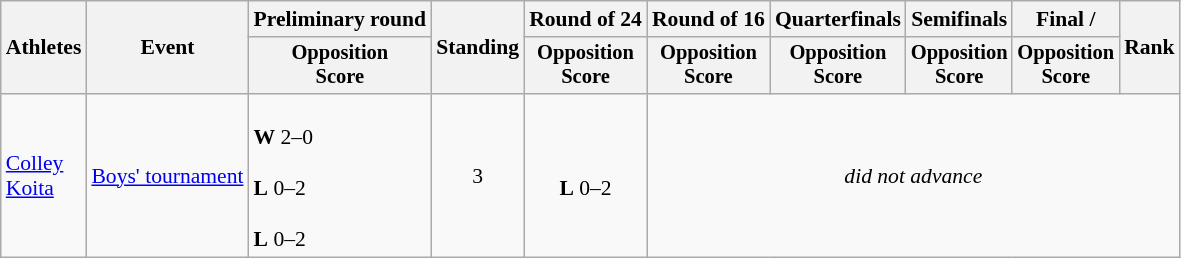<table class=wikitable style="font-size:90%">
<tr>
<th rowspan="2">Athletes</th>
<th rowspan="2">Event</th>
<th>Preliminary round</th>
<th rowspan="2">Standing</th>
<th>Round of 24</th>
<th>Round of 16</th>
<th>Quarterfinals</th>
<th>Semifinals</th>
<th>Final / </th>
<th rowspan=2>Rank</th>
</tr>
<tr style="font-size:95%">
<th>Opposition<br>Score</th>
<th>Opposition<br>Score</th>
<th>Opposition<br>Score</th>
<th>Opposition<br>Score</th>
<th>Opposition<br>Score</th>
<th>Opposition<br>Score</th>
</tr>
<tr align=center>
<td align=left><a href='#'>Colley</a><br><a href='#'>Koita</a></td>
<td align=left><a href='#'>Boys' tournament</a></td>
<td align=left><br> <strong>W</strong> 2–0<br><br> <strong>L</strong> 0–2<br><br> <strong>L</strong> 0–2</td>
<td>3</td>
<td><br> <strong>L</strong> 0–2</td>
<td colspan=5><em>did not advance</em></td>
</tr>
</table>
